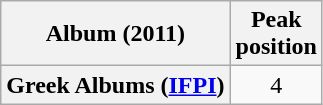<table class="wikitable plainrowheaders" style="text-align:center">
<tr>
<th scope="col">Album (2011)</th>
<th scope="col">Peak<br>position</th>
</tr>
<tr>
<th scope="row">Greek Albums (<a href='#'>IFPI</a>)</th>
<td>4</td>
</tr>
</table>
